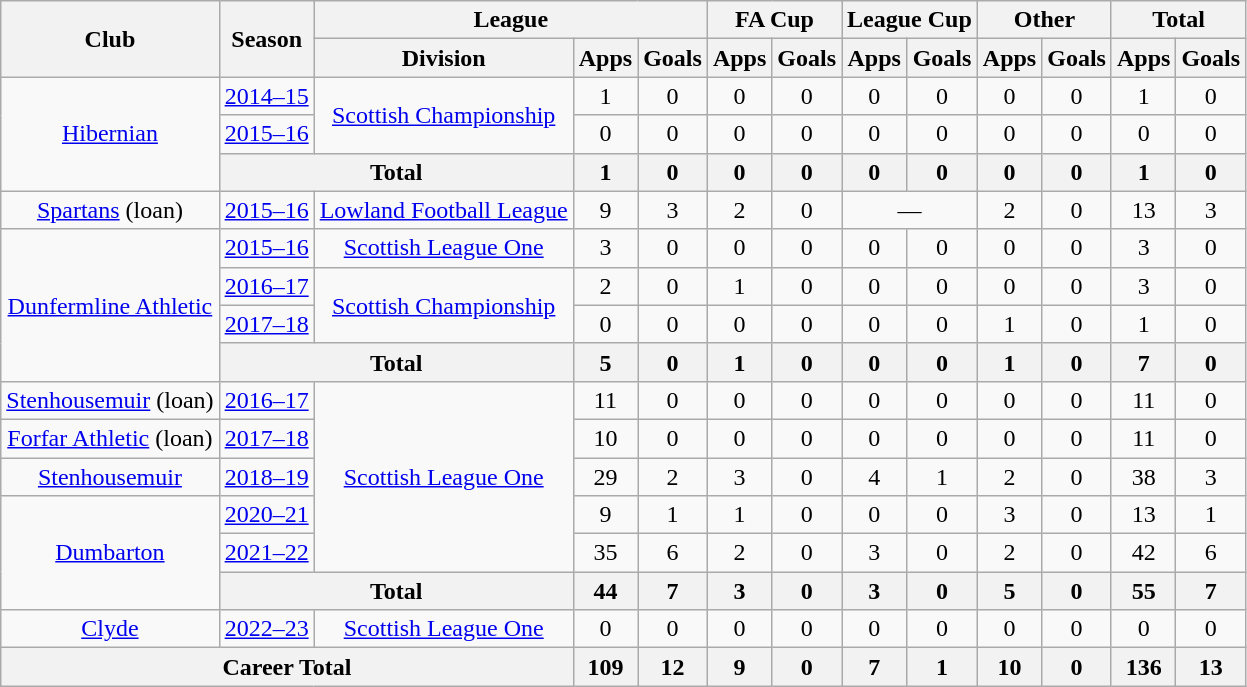<table class="wikitable" style="text-align: center">
<tr>
<th rowspan="2">Club</th>
<th rowspan="2">Season</th>
<th colspan="3">League</th>
<th colspan="2">FA Cup</th>
<th colspan="2">League Cup</th>
<th colspan="2">Other</th>
<th colspan="2">Total</th>
</tr>
<tr>
<th>Division</th>
<th>Apps</th>
<th>Goals</th>
<th>Apps</th>
<th>Goals</th>
<th>Apps</th>
<th>Goals</th>
<th>Apps</th>
<th>Goals</th>
<th>Apps</th>
<th>Goals</th>
</tr>
<tr>
<td rowspan="3"><a href='#'>Hibernian</a></td>
<td><a href='#'>2014–15</a></td>
<td rowspan="2"><a href='#'>Scottish Championship</a></td>
<td>1</td>
<td>0</td>
<td>0</td>
<td>0</td>
<td>0</td>
<td>0</td>
<td>0</td>
<td>0</td>
<td>1</td>
<td>0</td>
</tr>
<tr>
<td><a href='#'>2015–16</a></td>
<td>0</td>
<td>0</td>
<td>0</td>
<td>0</td>
<td>0</td>
<td>0</td>
<td>0</td>
<td>0</td>
<td>0</td>
<td>0</td>
</tr>
<tr>
<th colspan="2">Total</th>
<th>1</th>
<th>0</th>
<th>0</th>
<th>0</th>
<th>0</th>
<th>0</th>
<th>0</th>
<th>0</th>
<th>1</th>
<th>0</th>
</tr>
<tr>
<td><a href='#'>Spartans</a> (loan)</td>
<td><a href='#'>2015–16</a></td>
<td><a href='#'>Lowland Football League</a></td>
<td>9</td>
<td>3</td>
<td>2</td>
<td>0</td>
<td colspan="2">—</td>
<td>2</td>
<td>0</td>
<td>13</td>
<td>3</td>
</tr>
<tr>
<td rowspan="4"><a href='#'>Dunfermline Athletic</a></td>
<td><a href='#'>2015–16</a></td>
<td><a href='#'>Scottish League One</a></td>
<td>3</td>
<td>0</td>
<td>0</td>
<td>0</td>
<td>0</td>
<td>0</td>
<td>0</td>
<td>0</td>
<td>3</td>
<td>0</td>
</tr>
<tr>
<td><a href='#'>2016–17</a></td>
<td rowspan="2"><a href='#'>Scottish Championship</a></td>
<td>2</td>
<td>0</td>
<td>1</td>
<td>0</td>
<td>0</td>
<td>0</td>
<td>0</td>
<td>0</td>
<td>3</td>
<td>0</td>
</tr>
<tr>
<td><a href='#'>2017–18</a></td>
<td>0</td>
<td>0</td>
<td>0</td>
<td>0</td>
<td>0</td>
<td>0</td>
<td>1</td>
<td>0</td>
<td>1</td>
<td>0</td>
</tr>
<tr>
<th colspan="2">Total</th>
<th>5</th>
<th>0</th>
<th>1</th>
<th>0</th>
<th>0</th>
<th>0</th>
<th>1</th>
<th>0</th>
<th>7</th>
<th>0</th>
</tr>
<tr>
<td><a href='#'>Stenhousemuir</a> (loan)</td>
<td><a href='#'>2016–17</a></td>
<td rowspan="5"><a href='#'>Scottish League One</a></td>
<td>11</td>
<td>0</td>
<td>0</td>
<td>0</td>
<td>0</td>
<td>0</td>
<td>0</td>
<td>0</td>
<td>11</td>
<td>0</td>
</tr>
<tr>
<td><a href='#'>Forfar Athletic</a> (loan)</td>
<td><a href='#'>2017–18</a></td>
<td>10</td>
<td>0</td>
<td>0</td>
<td>0</td>
<td>0</td>
<td>0</td>
<td>0</td>
<td>0</td>
<td>11</td>
<td>0</td>
</tr>
<tr>
<td><a href='#'>Stenhousemuir</a></td>
<td><a href='#'>2018–19</a></td>
<td>29</td>
<td>2</td>
<td>3</td>
<td>0</td>
<td>4</td>
<td>1</td>
<td>2</td>
<td>0</td>
<td>38</td>
<td>3</td>
</tr>
<tr>
<td rowspan="3"><a href='#'>Dumbarton</a></td>
<td><a href='#'>2020–21</a></td>
<td>9</td>
<td>1</td>
<td>1</td>
<td>0</td>
<td>0</td>
<td>0</td>
<td>3</td>
<td>0</td>
<td>13</td>
<td>1</td>
</tr>
<tr>
<td><a href='#'>2021–22</a></td>
<td>35</td>
<td>6</td>
<td>2</td>
<td>0</td>
<td>3</td>
<td>0</td>
<td>2</td>
<td>0</td>
<td>42</td>
<td>6</td>
</tr>
<tr>
<th colspan="2">Total</th>
<th>44</th>
<th>7</th>
<th>3</th>
<th>0</th>
<th>3</th>
<th>0</th>
<th>5</th>
<th>0</th>
<th>55</th>
<th>7</th>
</tr>
<tr>
<td><a href='#'>Clyde</a></td>
<td><a href='#'>2022–23</a></td>
<td><a href='#'>Scottish League One</a></td>
<td>0</td>
<td>0</td>
<td>0</td>
<td>0</td>
<td>0</td>
<td>0</td>
<td>0</td>
<td>0</td>
<td>0</td>
<td>0</td>
</tr>
<tr>
<th colspan="3">Career Total</th>
<th>109</th>
<th>12</th>
<th>9</th>
<th>0</th>
<th>7</th>
<th>1</th>
<th>10</th>
<th>0</th>
<th>136</th>
<th>13</th>
</tr>
</table>
